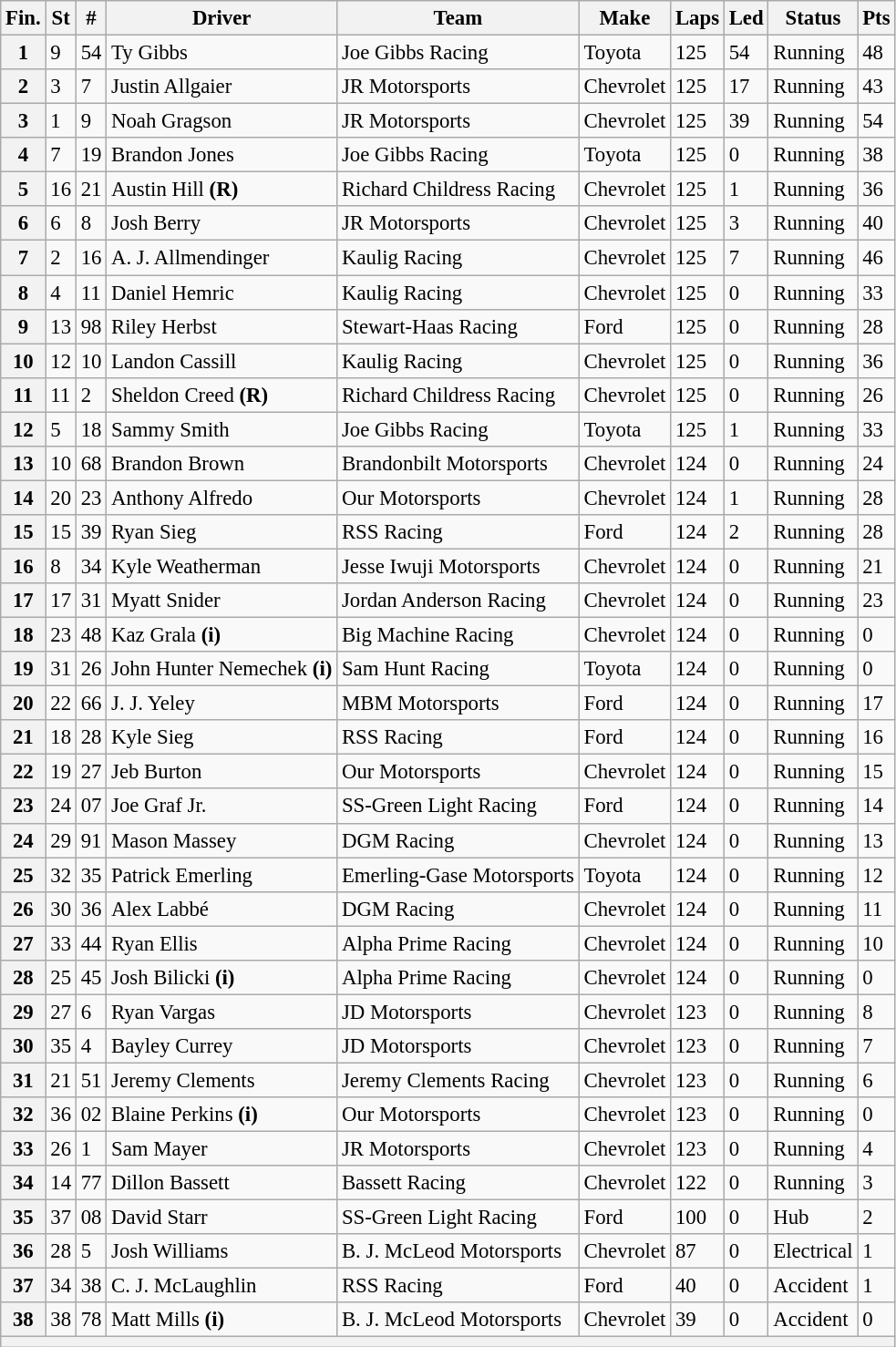<table class="wikitable" style="font-size:95%">
<tr>
<th>Fin.</th>
<th>St</th>
<th>#</th>
<th>Driver</th>
<th>Team</th>
<th>Make</th>
<th>Laps</th>
<th>Led</th>
<th>Status</th>
<th>Pts</th>
</tr>
<tr>
<th>1</th>
<td>9</td>
<td>54</td>
<td>Ty Gibbs</td>
<td>Joe Gibbs Racing</td>
<td>Toyota</td>
<td>125</td>
<td>54</td>
<td>Running</td>
<td>48</td>
</tr>
<tr>
<th>2</th>
<td>3</td>
<td>7</td>
<td>Justin Allgaier</td>
<td>JR Motorsports</td>
<td>Chevrolet</td>
<td>125</td>
<td>17</td>
<td>Running</td>
<td>43</td>
</tr>
<tr>
<th>3</th>
<td>1</td>
<td>9</td>
<td>Noah Gragson</td>
<td>JR Motorsports</td>
<td>Chevrolet</td>
<td>125</td>
<td>39</td>
<td>Running</td>
<td>54</td>
</tr>
<tr>
<th>4</th>
<td>7</td>
<td>19</td>
<td>Brandon Jones</td>
<td>Joe Gibbs Racing</td>
<td>Toyota</td>
<td>125</td>
<td>0</td>
<td>Running</td>
<td>38</td>
</tr>
<tr>
<th>5</th>
<td>16</td>
<td>21</td>
<td>Austin Hill <strong>(R)</strong></td>
<td>Richard Childress Racing</td>
<td>Chevrolet</td>
<td>125</td>
<td>1</td>
<td>Running</td>
<td>36</td>
</tr>
<tr>
<th>6</th>
<td>6</td>
<td>8</td>
<td>Josh Berry</td>
<td>JR Motorsports</td>
<td>Chevrolet</td>
<td>125</td>
<td>3</td>
<td>Running</td>
<td>40</td>
</tr>
<tr>
<th>7</th>
<td>2</td>
<td>16</td>
<td>A. J. Allmendinger</td>
<td>Kaulig Racing</td>
<td>Chevrolet</td>
<td>125</td>
<td>7</td>
<td>Running</td>
<td>46</td>
</tr>
<tr>
<th>8</th>
<td>4</td>
<td>11</td>
<td>Daniel Hemric</td>
<td>Kaulig Racing</td>
<td>Chevrolet</td>
<td>125</td>
<td>0</td>
<td>Running</td>
<td>33</td>
</tr>
<tr>
<th>9</th>
<td>13</td>
<td>98</td>
<td>Riley Herbst</td>
<td>Stewart-Haas Racing</td>
<td>Ford</td>
<td>125</td>
<td>0</td>
<td>Running</td>
<td>28</td>
</tr>
<tr>
<th>10</th>
<td>12</td>
<td>10</td>
<td>Landon Cassill</td>
<td>Kaulig Racing</td>
<td>Chevrolet</td>
<td>125</td>
<td>0</td>
<td>Running</td>
<td>36</td>
</tr>
<tr>
<th>11</th>
<td>11</td>
<td>2</td>
<td>Sheldon Creed <strong>(R)</strong></td>
<td>Richard Childress Racing</td>
<td>Chevrolet</td>
<td>125</td>
<td>0</td>
<td>Running</td>
<td>26</td>
</tr>
<tr>
<th>12</th>
<td>5</td>
<td>18</td>
<td>Sammy Smith</td>
<td>Joe Gibbs Racing</td>
<td>Toyota</td>
<td>125</td>
<td>1</td>
<td>Running</td>
<td>33</td>
</tr>
<tr>
<th>13</th>
<td>10</td>
<td>68</td>
<td>Brandon Brown</td>
<td>Brandonbilt Motorsports</td>
<td>Chevrolet</td>
<td>124</td>
<td>0</td>
<td>Running</td>
<td>24</td>
</tr>
<tr>
<th>14</th>
<td>20</td>
<td>23</td>
<td>Anthony Alfredo</td>
<td>Our Motorsports</td>
<td>Chevrolet</td>
<td>124</td>
<td>1</td>
<td>Running</td>
<td>28</td>
</tr>
<tr>
<th>15</th>
<td>15</td>
<td>39</td>
<td>Ryan Sieg</td>
<td>RSS Racing</td>
<td>Ford</td>
<td>124</td>
<td>2</td>
<td>Running</td>
<td>28</td>
</tr>
<tr>
<th>16</th>
<td>8</td>
<td>34</td>
<td>Kyle Weatherman</td>
<td>Jesse Iwuji Motorsports</td>
<td>Chevrolet</td>
<td>124</td>
<td>0</td>
<td>Running</td>
<td>21</td>
</tr>
<tr>
<th>17</th>
<td>17</td>
<td>31</td>
<td>Myatt Snider</td>
<td>Jordan Anderson Racing</td>
<td>Chevrolet</td>
<td>124</td>
<td>0</td>
<td>Running</td>
<td>23</td>
</tr>
<tr>
<th>18</th>
<td>23</td>
<td>48</td>
<td>Kaz Grala <strong>(i)</strong></td>
<td>Big Machine Racing</td>
<td>Chevrolet</td>
<td>124</td>
<td>0</td>
<td>Running</td>
<td>0</td>
</tr>
<tr>
<th>19</th>
<td>31</td>
<td>26</td>
<td>John Hunter Nemechek <strong>(i)</strong></td>
<td>Sam Hunt Racing</td>
<td>Toyota</td>
<td>124</td>
<td>0</td>
<td>Running</td>
<td>0</td>
</tr>
<tr>
<th>20</th>
<td>22</td>
<td>66</td>
<td>J. J. Yeley</td>
<td>MBM Motorsports</td>
<td>Ford</td>
<td>124</td>
<td>0</td>
<td>Running</td>
<td>17</td>
</tr>
<tr>
<th>21</th>
<td>18</td>
<td>28</td>
<td>Kyle Sieg</td>
<td>RSS Racing</td>
<td>Ford</td>
<td>124</td>
<td>0</td>
<td>Running</td>
<td>16</td>
</tr>
<tr>
<th>22</th>
<td>19</td>
<td>27</td>
<td>Jeb Burton</td>
<td>Our Motorsports</td>
<td>Chevrolet</td>
<td>124</td>
<td>0</td>
<td>Running</td>
<td>15</td>
</tr>
<tr>
<th>23</th>
<td>24</td>
<td>07</td>
<td>Joe Graf Jr.</td>
<td>SS-Green Light Racing</td>
<td>Ford</td>
<td>124</td>
<td>0</td>
<td>Running</td>
<td>14</td>
</tr>
<tr>
<th>24</th>
<td>29</td>
<td>91</td>
<td>Mason Massey</td>
<td>DGM Racing</td>
<td>Chevrolet</td>
<td>124</td>
<td>0</td>
<td>Running</td>
<td>13</td>
</tr>
<tr>
<th>25</th>
<td>32</td>
<td>35</td>
<td>Patrick Emerling</td>
<td>Emerling-Gase Motorsports</td>
<td>Toyota</td>
<td>124</td>
<td>0</td>
<td>Running</td>
<td>12</td>
</tr>
<tr>
<th>26</th>
<td>30</td>
<td>36</td>
<td>Alex Labbé</td>
<td>DGM Racing</td>
<td>Chevrolet</td>
<td>124</td>
<td>0</td>
<td>Running</td>
<td>11</td>
</tr>
<tr>
<th>27</th>
<td>33</td>
<td>44</td>
<td>Ryan Ellis</td>
<td>Alpha Prime Racing</td>
<td>Chevrolet</td>
<td>124</td>
<td>0</td>
<td>Running</td>
<td>10</td>
</tr>
<tr>
<th>28</th>
<td>25</td>
<td>45</td>
<td>Josh Bilicki <strong>(i)</strong></td>
<td>Alpha Prime Racing</td>
<td>Chevrolet</td>
<td>124</td>
<td>0</td>
<td>Running</td>
<td>0</td>
</tr>
<tr>
<th>29</th>
<td>27</td>
<td>6</td>
<td>Ryan Vargas</td>
<td>JD Motorsports</td>
<td>Chevrolet</td>
<td>123</td>
<td>0</td>
<td>Running</td>
<td>8</td>
</tr>
<tr>
<th>30</th>
<td>35</td>
<td>4</td>
<td>Bayley Currey</td>
<td>JD Motorsports</td>
<td>Chevrolet</td>
<td>123</td>
<td>0</td>
<td>Running</td>
<td>7</td>
</tr>
<tr>
<th>31</th>
<td>21</td>
<td>51</td>
<td>Jeremy Clements</td>
<td>Jeremy Clements Racing</td>
<td>Chevrolet</td>
<td>123</td>
<td>0</td>
<td>Running</td>
<td>6</td>
</tr>
<tr>
<th>32</th>
<td>36</td>
<td>02</td>
<td>Blaine Perkins <strong>(i)</strong></td>
<td>Our Motorsports</td>
<td>Chevrolet</td>
<td>123</td>
<td>0</td>
<td>Running</td>
<td>0</td>
</tr>
<tr>
<th>33</th>
<td>26</td>
<td>1</td>
<td>Sam Mayer</td>
<td>JR Motorsports</td>
<td>Chevrolet</td>
<td>123</td>
<td>0</td>
<td>Running</td>
<td>4</td>
</tr>
<tr>
<th>34</th>
<td>14</td>
<td>77</td>
<td>Dillon Bassett</td>
<td>Bassett Racing</td>
<td>Chevrolet</td>
<td>122</td>
<td>0</td>
<td>Running</td>
<td>3</td>
</tr>
<tr>
<th>35</th>
<td>37</td>
<td>08</td>
<td>David Starr</td>
<td>SS-Green Light Racing</td>
<td>Ford</td>
<td>100</td>
<td>0</td>
<td>Hub</td>
<td>2</td>
</tr>
<tr>
<th>36</th>
<td>28</td>
<td>5</td>
<td>Josh Williams</td>
<td>B. J. McLeod Motorsports</td>
<td>Chevrolet</td>
<td>87</td>
<td>0</td>
<td>Electrical</td>
<td>1</td>
</tr>
<tr>
<th>37</th>
<td>34</td>
<td>38</td>
<td>C. J. McLaughlin</td>
<td>RSS Racing</td>
<td>Ford</td>
<td>40</td>
<td>0</td>
<td>Accident</td>
<td>1</td>
</tr>
<tr>
<th>38</th>
<td>38</td>
<td>78</td>
<td>Matt Mills <strong>(i)</strong></td>
<td>B. J. McLeod Motorsports</td>
<td>Chevrolet</td>
<td>39</td>
<td>0</td>
<td>Accident</td>
<td>0</td>
</tr>
<tr>
<th colspan="10"></th>
</tr>
</table>
